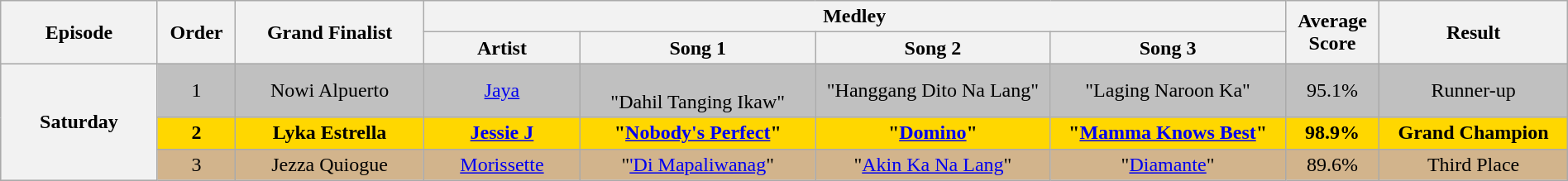<table class="wikitable" style="text-align:center; width:100%; font-size:100%">
<tr>
<th rowspan="2" width="10%">Episode</th>
<th rowspan="2" width="5%">Order</th>
<th rowspan="2" width="12%">Grand Finalist</th>
<th colspan="4" width="55%">Medley</th>
<th rowspan="2">Average Score</th>
<th rowspan="2" width="12%">Result</th>
</tr>
<tr>
<th width="10%">Artist</th>
<th width="15%">Song 1</th>
<th width="15%">Song 2</th>
<th width="15%">Song 3</th>
</tr>
<tr style="background-color:silver" |>
<th rowspan="3">Saturday<br><small></small></th>
<td style="background-color:___;">1</td>
<td style="background-color:___;">Nowi Alpuerto</td>
<td style="background-color:___;"><a href='#'>Jaya</a></td>
<td style="background-color:___;"><br>"Dahil Tanging Ikaw"</td>
<td style="background-color:___;">"Hanggang Dito Na Lang"</td>
<td style="background-color:___;">"Laging Naroon Ka"</td>
<td style="background-color:___;">95.1%</td>
<td style="background-color:___;">Runner-up</td>
</tr>
<tr style="background-color:gold"|>
<td style="background-color:___;"><strong>2</strong></td>
<td style="background-color:___;"><strong>Lyka Estrella</strong></td>
<td style="background-color:___;"><strong><a href='#'>Jessie J</a></strong></td>
<td style="background-color:___;"><strong>"<a href='#'>Nobody's Perfect</a>"</strong></td>
<td style="background-color:___;"><strong>"<a href='#'>Domino</a>"</strong></td>
<td style="background-color:___;"><strong>"<a href='#'>Mamma Knows Best</a>"</strong></td>
<td style="background-color:___;"><strong>98.9%</strong></td>
<td style="background-color:___;"><strong>Grand Champion</strong></td>
</tr>
<tr style="background-color:tan"|>
<td style="background-color:___;">3</td>
<td style="background-color:___;">Jezza Quiogue</td>
<td style="background-color:___;"><a href='#'>Morissette</a></td>
<td style="background-color:___;">"<a href='#'>'Di Mapaliwanag</a>"</td>
<td style="background-color:___;">"<a href='#'>Akin Ka Na Lang</a>"</td>
<td style="background-color:___;">"<a href='#'>Diamante</a>"</td>
<td style="background-color:___;">89.6%</td>
<td style="background-color:___;">Third Place</td>
</tr>
</table>
